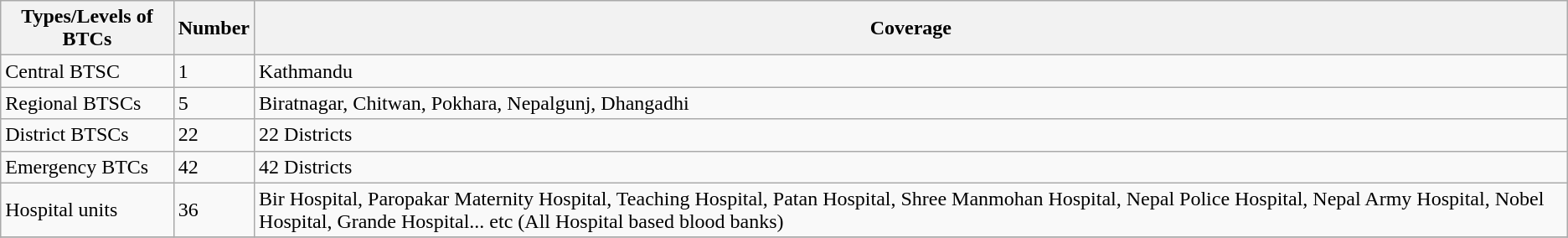<table class="wikitable">
<tr>
<th>Types/Levels of BTCs</th>
<th>Number</th>
<th>Coverage</th>
</tr>
<tr>
<td>Central BTSC</td>
<td>1</td>
<td>Kathmandu</td>
</tr>
<tr>
<td>Regional BTSCs</td>
<td>5</td>
<td>Biratnagar, Chitwan, Pokhara, Nepalgunj, Dhangadhi</td>
</tr>
<tr>
<td>District BTSCs</td>
<td>22</td>
<td>22 Districts</td>
</tr>
<tr>
<td>Emergency BTCs</td>
<td>42</td>
<td>42 Districts</td>
</tr>
<tr>
<td>Hospital units</td>
<td>36</td>
<td>Bir Hospital, Paropakar Maternity Hospital, Teaching Hospital, Patan Hospital, Shree Manmohan Hospital, Nepal Police Hospital, Nepal Army Hospital, Nobel Hospital, Grande Hospital... etc (All Hospital based blood banks)</td>
</tr>
<tr>
</tr>
</table>
